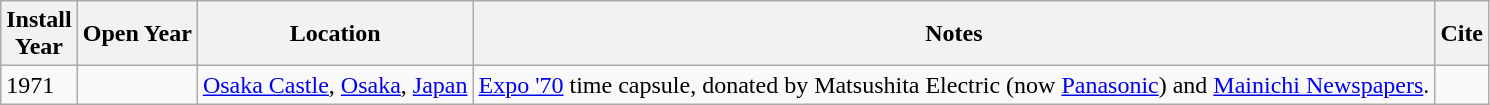<table class="wikitable">
<tr>
<th>Install<br>Year</th>
<th>Open Year</th>
<th>Location</th>
<th>Notes</th>
<th>Cite</th>
</tr>
<tr>
<td>1971</td>
<td></td>
<td><a href='#'>Osaka Castle</a>, <a href='#'>Osaka</a>, <a href='#'>Japan</a></td>
<td><a href='#'>Expo '70</a> time capsule, donated by Matsushita Electric (now <a href='#'>Panasonic</a>) and <a href='#'>Mainichi Newspapers</a>.</td>
<td></td>
</tr>
</table>
